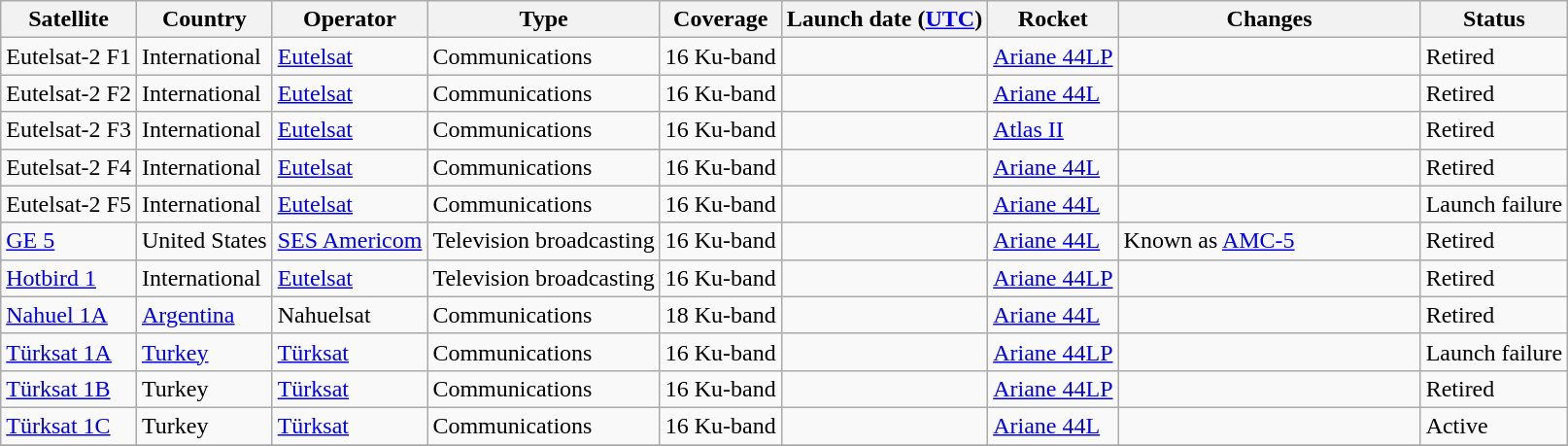<table class="wikitable sortable" border="1"}>
<tr>
<th>Satellite</th>
<th>Country</th>
<th>Operator</th>
<th>Type</th>
<th>Coverage </th>
<th>Launch date (<a href='#'>UTC</a>) </th>
<th>Rocket</th>
<th width="200pt">Changes</th>
<th>Status </th>
</tr>
<tr>
<td>Eutelsat-2 F1</td>
<td>International</td>
<td><a href='#'>Eutelsat</a></td>
<td>Communications</td>
<td>16 Ku-band</td>
<td></td>
<td><a href='#'>Ariane 44LP</a></td>
<td></td>
<td>Retired</td>
</tr>
<tr>
<td>Eutelsat-2 F2</td>
<td>International</td>
<td><a href='#'>Eutelsat</a></td>
<td>Communications</td>
<td>16 Ku-band</td>
<td></td>
<td><a href='#'>Ariane 44L</a></td>
<td></td>
<td>Retired</td>
</tr>
<tr>
<td>Eutelsat-2 F3</td>
<td>International</td>
<td><a href='#'>Eutelsat</a></td>
<td>Communications</td>
<td>16 Ku-band</td>
<td></td>
<td><a href='#'>Atlas II</a></td>
<td></td>
<td>Retired</td>
</tr>
<tr>
<td>Eutelsat-2 F4</td>
<td>International</td>
<td><a href='#'>Eutelsat</a></td>
<td>Communications</td>
<td>16 Ku-band</td>
<td></td>
<td><a href='#'>Ariane 44L</a></td>
<td></td>
<td>Retired</td>
</tr>
<tr>
<td>Eutelsat-2 F5</td>
<td>International</td>
<td><a href='#'>Eutelsat</a></td>
<td>Communications</td>
<td>16 Ku-band</td>
<td></td>
<td><a href='#'>Ariane 44L</a></td>
<td></td>
<td>Launch failure</td>
</tr>
<tr>
<td><a href='#'>GE 5</a></td>
<td>United States</td>
<td><a href='#'>SES Americom</a></td>
<td>Television broadcasting</td>
<td>16 Ku-band</td>
<td></td>
<td><a href='#'>Ariane 44L</a></td>
<td>Known as <a href='#'>AMC-5</a></td>
<td>Retired</td>
</tr>
<tr>
<td><a href='#'>Hotbird 1</a></td>
<td>International</td>
<td><a href='#'>Eutelsat</a></td>
<td>Television broadcasting</td>
<td>16 Ku-band</td>
<td></td>
<td><a href='#'>Ariane 44LP</a></td>
<td></td>
<td>Retired</td>
</tr>
<tr>
<td><a href='#'>Nahuel 1A</a></td>
<td><a href='#'>Argentina</a></td>
<td>Nahuelsat</td>
<td>Communications</td>
<td>18 Ku-band</td>
<td></td>
<td><a href='#'>Ariane 44L</a></td>
<td></td>
<td>Retired</td>
</tr>
<tr>
<td><a href='#'>Türksat 1A</a></td>
<td><a href='#'>Turkey</a></td>
<td><a href='#'>Türksat</a></td>
<td>Communications</td>
<td>16 Ku-band</td>
<td></td>
<td><a href='#'>Ariane 44LP</a></td>
<td></td>
<td>Launch failure</td>
</tr>
<tr>
<td><a href='#'>Türksat 1B</a></td>
<td>Turkey</td>
<td><a href='#'>Türksat</a></td>
<td>Communications</td>
<td>16 Ku-band</td>
<td></td>
<td><a href='#'>Ariane 44LP</a></td>
<td></td>
<td>Retired</td>
</tr>
<tr>
<td><a href='#'>Türksat 1C</a></td>
<td>Turkey</td>
<td><a href='#'>Türksat</a></td>
<td>Communications</td>
<td>16 Ku-band</td>
<td></td>
<td><a href='#'>Ariane 44L</a></td>
<td></td>
<td>Active</td>
</tr>
<tr>
</tr>
</table>
